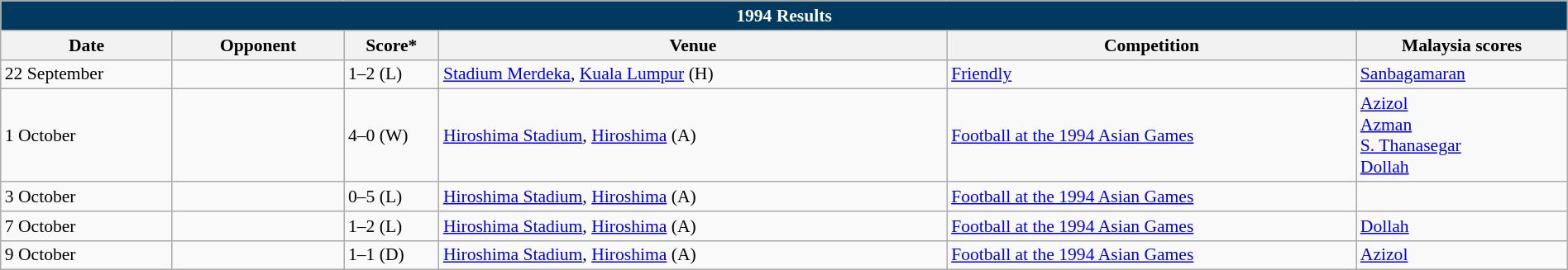<table class="wikitable" width=100% style="text-align:left;font-size:90%;">
<tr>
<th colspan=9 style="background: #013A5E; color: #FFFFFF;">1994 Results</th>
</tr>
<tr>
<th width=80>Date</th>
<th width=80>Opponent</th>
<th width=20>Score*</th>
<th width=250>Venue</th>
<th width=200>Competition</th>
<th width=100>Malaysia scores</th>
</tr>
<tr>
<td>22 September</td>
<td></td>
<td>1–2 (L)</td>
<td><a href='#'>Stadium Merdeka</a>, <a href='#'>Kuala Lumpur</a> (H)</td>
<td><a href='#'>Friendly</a></td>
<td><a href='#'>Sanbagamaran</a> </td>
</tr>
<tr>
<td>1 October</td>
<td></td>
<td>4–0 (W)</td>
<td><a href='#'>Hiroshima Stadium</a>, <a href='#'>Hiroshima</a> (A)</td>
<td><a href='#'>Football at the 1994 Asian Games</a></td>
<td><a href='#'>Azizol</a> <br><a href='#'>Azman</a> <br><a href='#'>S. Thanasegar</a> <br><a href='#'>Dollah</a> </td>
</tr>
<tr>
<td>3 October</td>
<td></td>
<td>0–5 (L)</td>
<td><a href='#'>Hiroshima Stadium</a>, <a href='#'>Hiroshima</a> (A)</td>
<td><a href='#'>Football at the 1994 Asian Games</a></td>
<td></td>
</tr>
<tr>
<td>7 October</td>
<td></td>
<td>1–2 (L)</td>
<td><a href='#'>Hiroshima Stadium</a>, <a href='#'>Hiroshima</a> (A)</td>
<td><a href='#'>Football at the 1994 Asian Games</a></td>
<td><a href='#'>Dollah</a> </td>
</tr>
<tr>
<td>9 October</td>
<td></td>
<td>1–1 (D)</td>
<td><a href='#'>Hiroshima Stadium</a>, <a href='#'>Hiroshima</a> (A)</td>
<td><a href='#'>Football at the 1994 Asian Games</a></td>
<td><a href='#'>Azizol</a> </td>
</tr>
</table>
